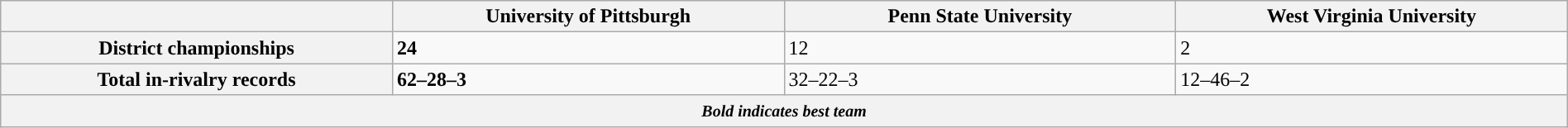<table class="wikitable" width="100%" style="margin: 1em auto 1em auto">
<tr>
<th width="25%"></th>
<th width="25%">University of Pittsburgh</th>
<th width="25%">Penn State University</th>
<th width="25%">West Virginia University</th>
</tr>
<tr>
<th>District championships</th>
<td><strong>24</strong></td>
<td>12</td>
<td>2</td>
</tr>
<tr>
<th>Total in-rivalry records</th>
<td><strong>62–28–3</strong></td>
<td>32–22–3</td>
<td>12–46–2</td>
</tr>
<tr>
<th colspan="4" align="right" style="text-align: center;"><small><em>Bold indicates best team</em></small></th>
</tr>
</table>
